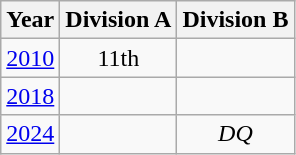<table class="wikitable" style="text-align:center">
<tr>
<th>Year</th>
<th>Division A</th>
<th>Division B</th>
</tr>
<tr>
<td><a href='#'>2010</a></td>
<td>11th</td>
<td></td>
</tr>
<tr>
<td><a href='#'>2018</a></td>
<td></td>
<td></td>
</tr>
<tr>
<td><a href='#'>2024</a></td>
<td></td>
<td><em>DQ</em></td>
</tr>
</table>
